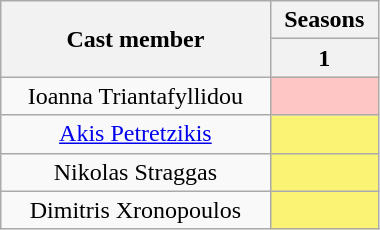<table class="wikitable" style="text-align:center; width:20%;">
<tr>
<th rowspan=2>Cast member</th>
<th colspan=4>Seasons</th>
</tr>
<tr>
<th>1</th>
</tr>
<tr>
<td>Ioanna Triantafyllidou</td>
<td bgcolor=FFC6C6></td>
</tr>
<tr>
<td><a href='#'>Akis Petretzikis</a></td>
<td bgcolor=FBF373></td>
</tr>
<tr>
<td>Nikolas Straggas</td>
<td bgcolor=FBF373></td>
</tr>
<tr>
<td>Dimitris Xronopoulos</td>
<td bgcolor=FBF373></td>
</tr>
</table>
